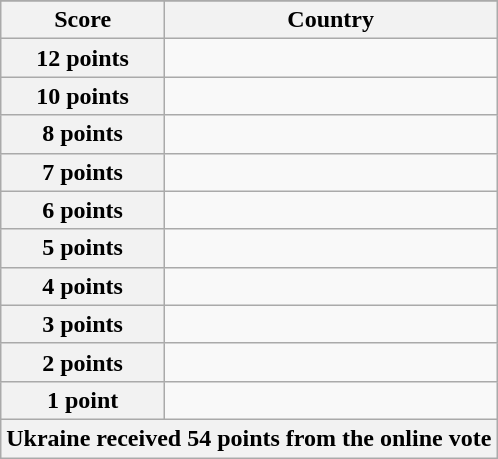<table class="wikitable">
<tr>
</tr>
<tr>
<th scope="col" width="33%">Score</th>
<th scope="col">Country</th>
</tr>
<tr>
<th scope="row">12 points</th>
<td></td>
</tr>
<tr>
<th scope="row">10 points</th>
<td></td>
</tr>
<tr>
<th scope="row">8 points</th>
<td></td>
</tr>
<tr>
<th scope="row">7 points</th>
<td></td>
</tr>
<tr>
<th scope="row">6 points</th>
<td></td>
</tr>
<tr>
<th scope="row">5 points</th>
<td></td>
</tr>
<tr>
<th scope="row">4 points</th>
<td></td>
</tr>
<tr>
<th scope="row">3 points</th>
<td></td>
</tr>
<tr>
<th scope="row">2 points</th>
<td></td>
</tr>
<tr>
<th scope="row">1 point</th>
<td></td>
</tr>
<tr>
<th colspan="2">Ukraine received 54 points from the online vote</th>
</tr>
</table>
